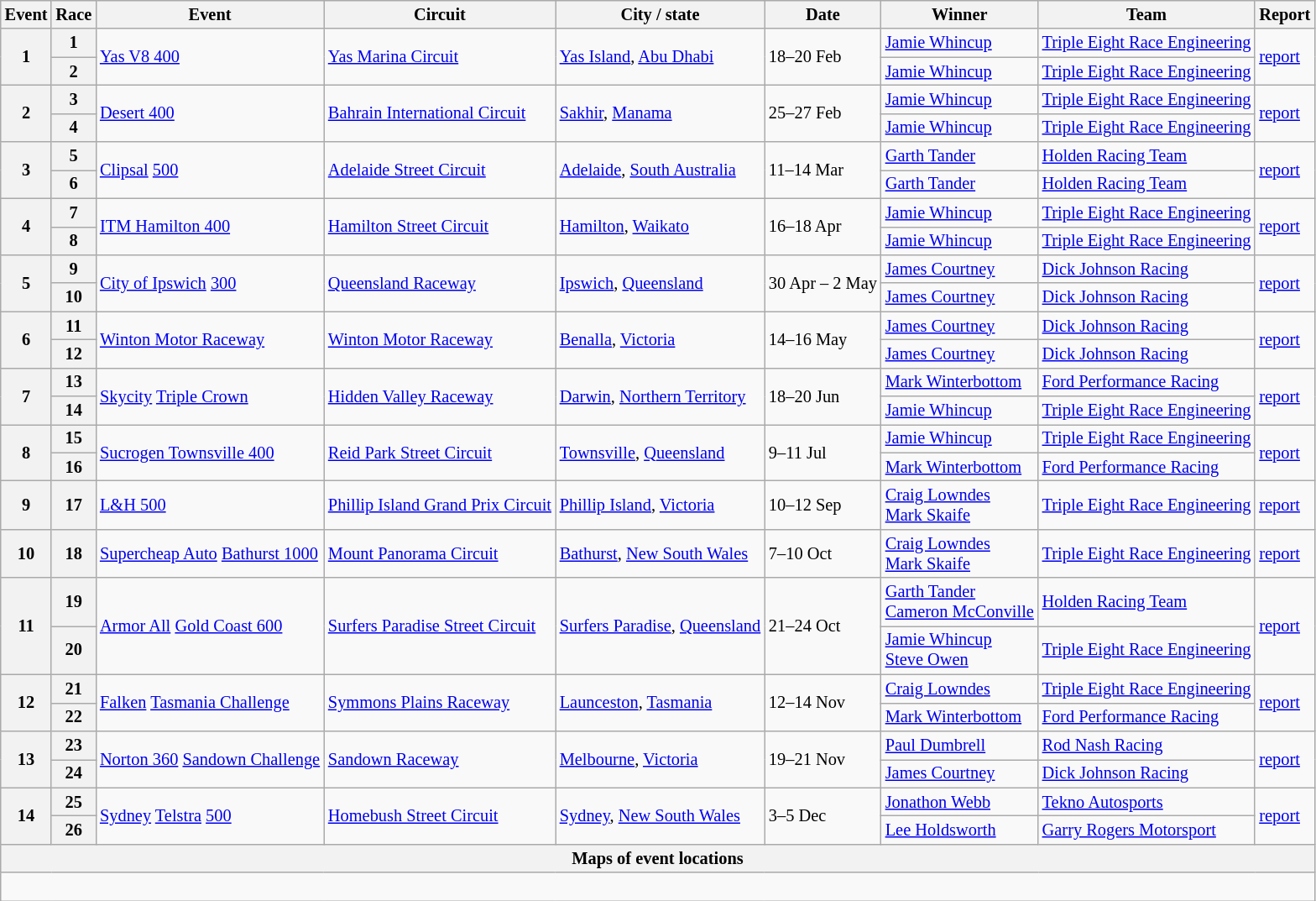<table class="wikitable" style="font-size: 85%">
<tr>
<th>Event</th>
<th>Race</th>
<th>Event</th>
<th>Circuit</th>
<th>City / state</th>
<th>Date</th>
<th>Winner</th>
<th>Team</th>
<th>Report</th>
</tr>
<tr>
<th rowspan=2>1</th>
<th>1</th>
<td rowspan=2> <a href='#'>Yas V8 400</a></td>
<td rowspan=2><a href='#'>Yas Marina Circuit</a></td>
<td rowspan=2><a href='#'>Yas Island</a>, <a href='#'>Abu Dhabi</a></td>
<td rowspan=2>18–20 Feb</td>
<td><a href='#'>Jamie Whincup</a></td>
<td><a href='#'>Triple Eight Race Engineering</a></td>
<td rowspan=2><a href='#'>report</a></td>
</tr>
<tr>
<th>2</th>
<td><a href='#'>Jamie Whincup</a></td>
<td><a href='#'>Triple Eight Race Engineering</a></td>
</tr>
<tr>
<th rowspan=2>2</th>
<th>3</th>
<td rowspan=2> <a href='#'>Desert 400</a></td>
<td rowspan=2><a href='#'>Bahrain International Circuit</a></td>
<td rowspan=2><a href='#'>Sakhir</a>, <a href='#'>Manama</a></td>
<td rowspan=2>25–27 Feb</td>
<td><a href='#'>Jamie Whincup</a></td>
<td><a href='#'>Triple Eight Race Engineering</a></td>
<td rowspan=2><a href='#'>report</a></td>
</tr>
<tr>
<th>4</th>
<td><a href='#'>Jamie Whincup</a></td>
<td><a href='#'>Triple Eight Race Engineering</a></td>
</tr>
<tr>
<th rowspan=2>3</th>
<th>5</th>
<td rowspan=2> <a href='#'>Clipsal</a> <a href='#'>500</a></td>
<td rowspan=2><a href='#'>Adelaide Street Circuit</a></td>
<td rowspan=2><a href='#'>Adelaide</a>, <a href='#'>South Australia</a></td>
<td rowspan=2>11–14 Mar</td>
<td><a href='#'>Garth Tander</a></td>
<td><a href='#'>Holden Racing Team</a></td>
<td rowspan=2><a href='#'>report</a></td>
</tr>
<tr>
<th>6</th>
<td><a href='#'>Garth Tander</a></td>
<td><a href='#'>Holden Racing Team</a></td>
</tr>
<tr>
<th rowspan=2>4</th>
<th>7</th>
<td rowspan=2> <a href='#'>ITM Hamilton 400</a></td>
<td rowspan=2><a href='#'>Hamilton Street Circuit</a></td>
<td rowspan=2><a href='#'>Hamilton</a>, <a href='#'>Waikato</a></td>
<td rowspan=2>16–18 Apr</td>
<td><a href='#'>Jamie Whincup</a></td>
<td><a href='#'>Triple Eight Race Engineering</a></td>
<td rowspan=2><a href='#'>report</a></td>
</tr>
<tr>
<th>8</th>
<td><a href='#'>Jamie Whincup</a></td>
<td><a href='#'>Triple Eight Race Engineering</a></td>
</tr>
<tr>
<th rowspan=2>5</th>
<th>9</th>
<td rowspan=2> <a href='#'>City of Ipswich</a> <a href='#'>300</a></td>
<td rowspan=2><a href='#'>Queensland Raceway</a></td>
<td rowspan=2><a href='#'>Ipswich</a>, <a href='#'>Queensland</a></td>
<td rowspan=2>30 Apr – 2 May</td>
<td><a href='#'>James Courtney</a></td>
<td><a href='#'>Dick Johnson Racing</a></td>
<td rowspan=2><a href='#'>report</a></td>
</tr>
<tr>
<th>10</th>
<td><a href='#'>James Courtney</a></td>
<td><a href='#'>Dick Johnson Racing</a></td>
</tr>
<tr>
<th rowspan=2>6</th>
<th>11</th>
<td rowspan=2> <a href='#'>Winton Motor Raceway</a></td>
<td rowspan=2><a href='#'>Winton Motor Raceway</a></td>
<td rowspan=2><a href='#'>Benalla</a>, <a href='#'>Victoria</a></td>
<td rowspan=2>14–16 May</td>
<td><a href='#'>James Courtney</a></td>
<td><a href='#'>Dick Johnson Racing</a></td>
<td rowspan=2><a href='#'>report</a></td>
</tr>
<tr>
<th>12</th>
<td><a href='#'>James Courtney</a></td>
<td><a href='#'>Dick Johnson Racing</a></td>
</tr>
<tr>
<th rowspan=2>7</th>
<th>13</th>
<td rowspan=2> <a href='#'>Skycity</a> <a href='#'>Triple Crown</a></td>
<td rowspan=2><a href='#'>Hidden Valley Raceway</a></td>
<td rowspan=2><a href='#'>Darwin</a>, <a href='#'>Northern Territory</a></td>
<td rowspan=2>18–20 Jun</td>
<td><a href='#'>Mark Winterbottom</a></td>
<td><a href='#'>Ford Performance Racing</a></td>
<td rowspan=2><a href='#'>report</a></td>
</tr>
<tr>
<th>14</th>
<td><a href='#'>Jamie Whincup</a></td>
<td><a href='#'>Triple Eight Race Engineering</a></td>
</tr>
<tr>
<th rowspan=2>8</th>
<th>15</th>
<td rowspan=2> <a href='#'>Sucrogen Townsville 400</a></td>
<td rowspan=2><a href='#'>Reid Park Street Circuit</a></td>
<td rowspan=2><a href='#'>Townsville</a>, <a href='#'>Queensland</a></td>
<td rowspan=2>9–11 Jul</td>
<td><a href='#'>Jamie Whincup</a></td>
<td><a href='#'>Triple Eight Race Engineering</a></td>
<td rowspan=2><a href='#'>report</a></td>
</tr>
<tr>
<th>16</th>
<td><a href='#'>Mark Winterbottom</a></td>
<td><a href='#'>Ford Performance Racing</a></td>
</tr>
<tr>
<th>9</th>
<th>17</th>
<td> <a href='#'>L&H 500</a></td>
<td><a href='#'>Phillip Island Grand Prix Circuit</a></td>
<td><a href='#'>Phillip Island</a>, <a href='#'>Victoria</a></td>
<td>10–12 Sep</td>
<td><a href='#'>Craig Lowndes</a><br><a href='#'>Mark Skaife</a></td>
<td><a href='#'>Triple Eight Race Engineering</a></td>
<td><a href='#'>report</a></td>
</tr>
<tr>
<th>10</th>
<th>18</th>
<td> <a href='#'>Supercheap Auto</a> <a href='#'>Bathurst 1000</a></td>
<td><a href='#'>Mount Panorama Circuit</a></td>
<td><a href='#'>Bathurst</a>, <a href='#'>New South Wales</a></td>
<td>7–10 Oct</td>
<td><a href='#'>Craig Lowndes</a><br><a href='#'>Mark Skaife</a></td>
<td><a href='#'>Triple Eight Race Engineering</a></td>
<td><a href='#'>report</a></td>
</tr>
<tr>
<th rowspan=2>11</th>
<th>19</th>
<td rowspan=2> <a href='#'>Armor All</a> <a href='#'>Gold Coast 600</a></td>
<td rowspan=2><a href='#'>Surfers Paradise Street Circuit</a></td>
<td rowspan=2><a href='#'>Surfers Paradise</a>, <a href='#'>Queensland</a></td>
<td rowspan=2>21–24 Oct</td>
<td><a href='#'>Garth Tander</a><br><a href='#'>Cameron McConville</a></td>
<td><a href='#'>Holden Racing Team</a></td>
<td rowspan=2><a href='#'>report</a></td>
</tr>
<tr>
<th>20</th>
<td><a href='#'>Jamie Whincup</a><br><a href='#'>Steve Owen</a></td>
<td><a href='#'>Triple Eight Race Engineering</a></td>
</tr>
<tr>
<th rowspan=2>12</th>
<th>21</th>
<td rowspan=2> <a href='#'>Falken</a> <a href='#'>Tasmania Challenge</a></td>
<td rowspan=2><a href='#'>Symmons Plains Raceway</a></td>
<td rowspan=2><a href='#'>Launceston</a>, <a href='#'>Tasmania</a></td>
<td rowspan=2>12–14 Nov</td>
<td><a href='#'>Craig Lowndes</a></td>
<td><a href='#'>Triple Eight Race Engineering</a></td>
<td rowspan=2><a href='#'>report</a></td>
</tr>
<tr>
<th>22</th>
<td><a href='#'>Mark Winterbottom</a></td>
<td><a href='#'>Ford Performance Racing</a></td>
</tr>
<tr>
<th rowspan=2>13</th>
<th>23</th>
<td rowspan=2> <a href='#'>Norton 360</a> <a href='#'>Sandown Challenge</a></td>
<td rowspan=2><a href='#'>Sandown Raceway</a></td>
<td rowspan=2><a href='#'>Melbourne</a>, <a href='#'>Victoria</a></td>
<td rowspan=2>19–21 Nov</td>
<td><a href='#'>Paul Dumbrell</a></td>
<td><a href='#'>Rod Nash Racing</a></td>
<td rowspan=2><a href='#'>report</a></td>
</tr>
<tr>
<th>24</th>
<td><a href='#'>James Courtney</a></td>
<td><a href='#'>Dick Johnson Racing</a></td>
</tr>
<tr>
<th rowspan=2>14</th>
<th>25</th>
<td rowspan=2> <a href='#'>Sydney</a> <a href='#'>Telstra</a> <a href='#'>500</a></td>
<td rowspan=2><a href='#'>Homebush Street Circuit</a></td>
<td rowspan=2><a href='#'>Sydney</a>, <a href='#'>New South Wales</a></td>
<td rowspan=2>3–5 Dec</td>
<td><a href='#'>Jonathon Webb</a></td>
<td><a href='#'>Tekno Autosports</a></td>
<td rowspan=2><a href='#'>report</a></td>
</tr>
<tr>
<th>26</th>
<td><a href='#'>Lee Holdsworth</a></td>
<td><a href='#'>Garry Rogers Motorsport</a></td>
</tr>
<tr>
<th colspan=9>Maps of event locations</th>
</tr>
<tr>
<td colspan=9><br>





</td>
</tr>
</table>
